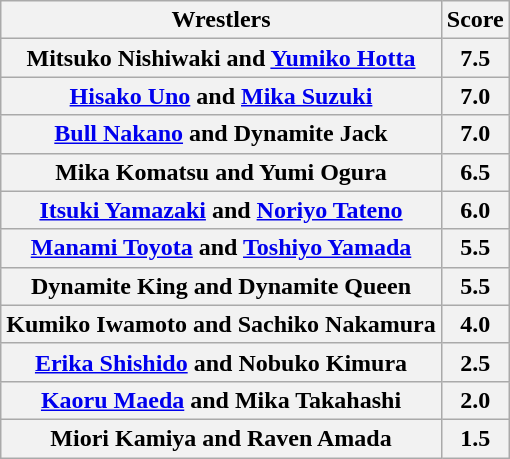<table class="wikitable" style="margin: 1em auto 1em auto">
<tr>
<th>Wrestlers</th>
<th>Score</th>
</tr>
<tr>
<th>Mitsuko Nishiwaki and <a href='#'>Yumiko Hotta</a><br></th>
<th>  7.5  </th>
</tr>
<tr>
<th><a href='#'>Hisako Uno</a> and <a href='#'>Mika Suzuki</a></th>
<th>7.0</th>
</tr>
<tr>
<th><a href='#'>Bull Nakano</a> and Dynamite Jack<br></th>
<th>7.0</th>
</tr>
<tr>
<th>Mika Komatsu and Yumi Ogura<br></th>
<th>6.5</th>
</tr>
<tr>
<th><a href='#'>Itsuki Yamazaki</a> and <a href='#'>Noriyo Tateno</a><br></th>
<th>6.0</th>
</tr>
<tr>
<th><a href='#'>Manami Toyota</a> and <a href='#'>Toshiyo Yamada</a></th>
<th>5.5</th>
</tr>
<tr>
<th>Dynamite King and Dynamite Queen</th>
<th>5.5</th>
</tr>
<tr>
<th>Kumiko Iwamoto and Sachiko Nakamura</th>
<th>4.0</th>
</tr>
<tr>
<th><a href='#'>Erika Shishido</a> and Nobuko Kimura</th>
<th>2.5</th>
</tr>
<tr>
<th><a href='#'>Kaoru Maeda</a> and Mika Takahashi<br></th>
<th>2.0</th>
</tr>
<tr>
<th>Miori Kamiya and Raven Amada</th>
<th>1.5</th>
</tr>
</table>
